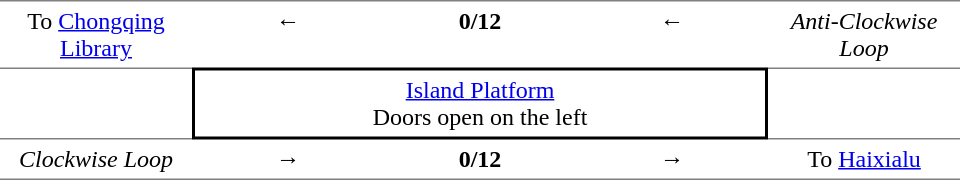<table table border=0 cellspacing=0 cellpadding=4>
<tr>
<td style="border-top:solid 1px gray;" width=120 valign=top align=center>To  <a href='#'>Chongqing Library</a></td>
<td style="border-top:solid 1px gray;" width=120 valign=top align=center>←</td>
<th style="border-top:solid 1px gray;" width=120 valign=top align=center><span>0/12</span></th>
<td style="border-top:solid 1px gray;" width=120 valign=top align=center>←</td>
<td style="border-top:solid 1px gray;" width=120 valign=top align=center><em>Anti-Clockwise Loop</em></td>
</tr>
<tr>
<td style="border-top:solid 1px gray;border-bottom:solid 1px gray;" width=120 valign=top align=center></td>
<td style="border-top:solid 2px black;border-right:solid 2px black;border-left:solid 2px black;border-bottom:solid 2px black;" colspan=3 align=center><a href='#'>Island Platform</a><br>Doors open on the left</td>
<td style="border-top:solid 1px gray;border-bottom:solid 1px gray;" width=120 valign=top align=center></td>
<td></td>
</tr>
<tr>
<td style="border-bottom:solid 1px gray;" valign=top align=center><em>Clockwise Loop</em></td>
<td style="border-bottom:solid 1px gray;" width=120 valign=top align=center>→</td>
<th style="border-bottom:solid 1px gray;" colspan=1 valign=top align=center><span>0/12</span></th>
<td style="border-bottom:solid 1px gray;" width=120 valign=top align=center>→</td>
<td style="border-bottom:solid 1px gray;"  valign=top align=center>To  <a href='#'>Haixialu</a></td>
</tr>
</table>
